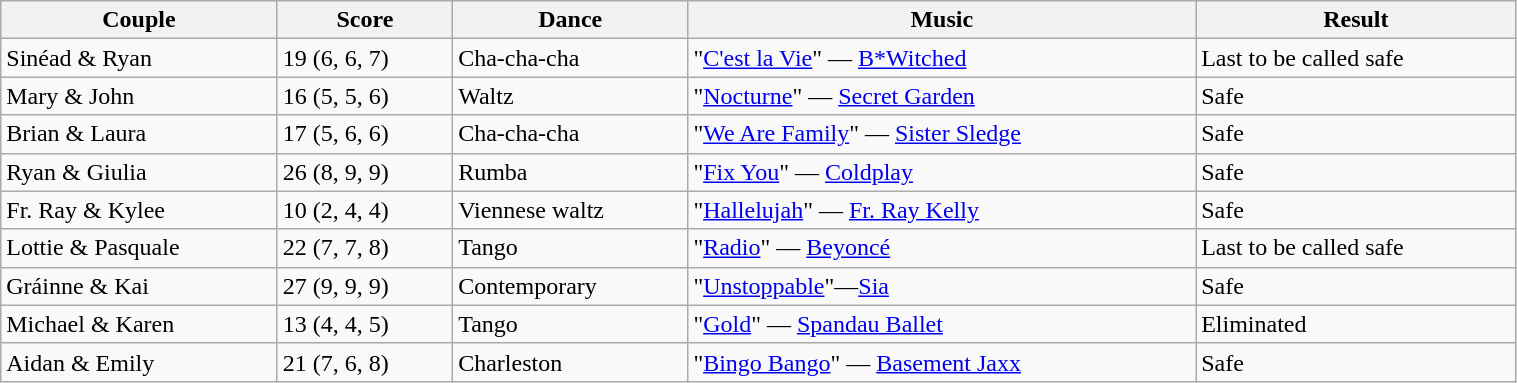<table class="wikitable" style="width:80%;">
<tr>
<th>Couple</th>
<th>Score</th>
<th>Dance</th>
<th>Music</th>
<th>Result</th>
</tr>
<tr>
<td>Sinéad & Ryan</td>
<td>19 (6, 6, 7)</td>
<td>Cha-cha-cha</td>
<td>"<a href='#'>C'est la Vie</a>" — <a href='#'>B*Witched</a></td>
<td>Last to be called safe</td>
</tr>
<tr>
<td>Mary & John</td>
<td>16 (5, 5, 6)</td>
<td>Waltz</td>
<td>"<a href='#'>Nocturne</a>" — <a href='#'>Secret Garden</a></td>
<td>Safe</td>
</tr>
<tr>
<td>Brian & Laura</td>
<td>17 (5, 6, 6)</td>
<td>Cha-cha-cha</td>
<td>"<a href='#'>We Are Family</a>" — <a href='#'>Sister Sledge</a></td>
<td>Safe</td>
</tr>
<tr>
<td>Ryan & Giulia</td>
<td>26 (8, 9, 9)</td>
<td>Rumba</td>
<td>"<a href='#'>Fix You</a>" — <a href='#'>Coldplay</a></td>
<td>Safe</td>
</tr>
<tr>
<td>Fr. Ray & Kylee</td>
<td>10 (2, 4, 4)</td>
<td>Viennese waltz</td>
<td>"<a href='#'>Hallelujah</a>" — <a href='#'>Fr. Ray Kelly</a></td>
<td>Safe</td>
</tr>
<tr>
<td>Lottie & Pasquale</td>
<td>22 (7, 7, 8)</td>
<td>Tango</td>
<td>"<a href='#'>Radio</a>" — <a href='#'>Beyoncé</a></td>
<td>Last to be called safe</td>
</tr>
<tr>
<td>Gráinne & Kai</td>
<td>27 (9, 9, 9)</td>
<td>Contemporary</td>
<td>"<a href='#'>Unstoppable</a>"—<a href='#'>Sia</a></td>
<td>Safe</td>
</tr>
<tr>
<td>Michael & Karen</td>
<td>13 (4, 4, 5)</td>
<td>Tango</td>
<td>"<a href='#'>Gold</a>" — <a href='#'>Spandau Ballet</a></td>
<td>Eliminated</td>
</tr>
<tr>
<td>Aidan & Emily</td>
<td>21 (7, 6, 8)</td>
<td>Charleston</td>
<td>"<a href='#'>Bingo Bango</a>" — <a href='#'>Basement Jaxx</a></td>
<td>Safe</td>
</tr>
</table>
